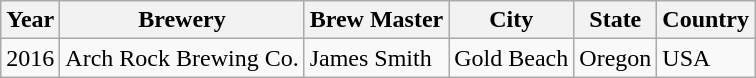<table class="wikitable sortable">
<tr>
<th>Year</th>
<th>Brewery</th>
<th>Brew Master</th>
<th>City</th>
<th>State</th>
<th>Country</th>
</tr>
<tr>
<td>2016</td>
<td>Arch Rock Brewing Co.</td>
<td>James Smith</td>
<td>Gold Beach</td>
<td>Oregon</td>
<td>USA</td>
</tr>
</table>
